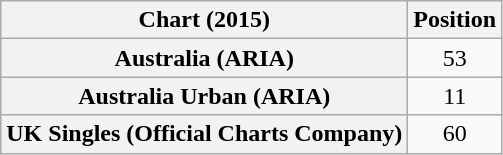<table class="wikitable sortable plainrowheaders" style="text-align:center">
<tr>
<th scope="col">Chart (2015)</th>
<th scope="col">Position</th>
</tr>
<tr>
<th scope="row">Australia (ARIA)</th>
<td>53</td>
</tr>
<tr>
<th scope="row">Australia Urban (ARIA)</th>
<td align="center">11</td>
</tr>
<tr>
<th scope="row">UK Singles (Official Charts Company)</th>
<td>60</td>
</tr>
</table>
